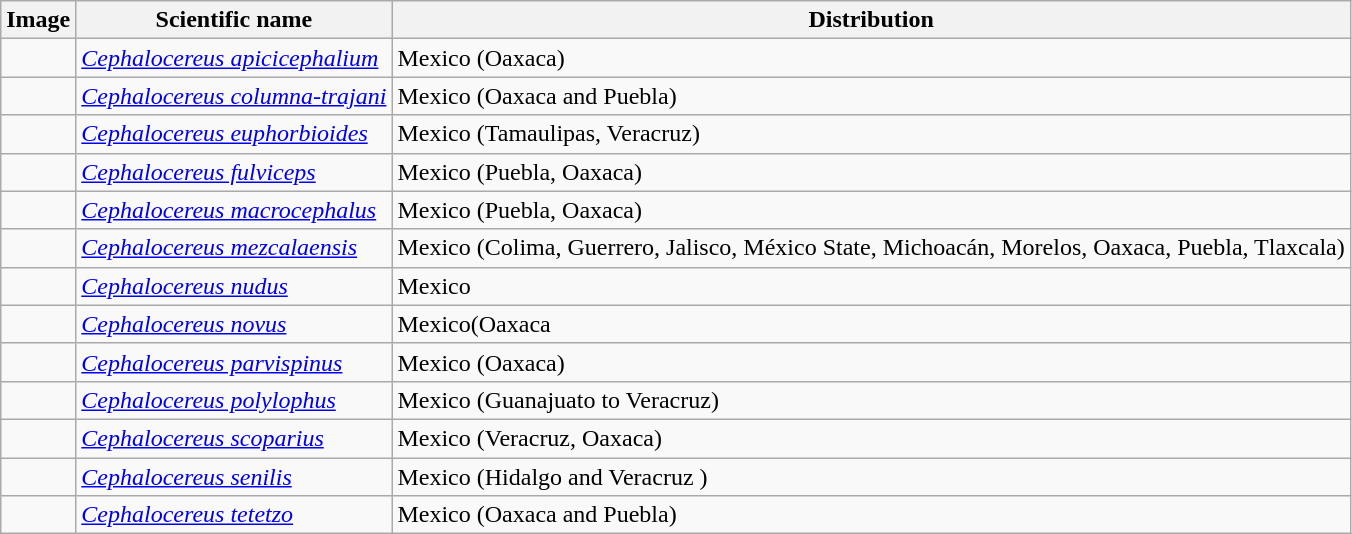<table class="wikitable">
<tr>
<th>Image</th>
<th>Scientific name</th>
<th>Distribution</th>
</tr>
<tr>
<td></td>
<td><em><a href='#'>Cephalocereus apicicephalium</a></em> </td>
<td>Mexico (Oaxaca)</td>
</tr>
<tr>
<td></td>
<td><em><a href='#'>Cephalocereus columna-trajani</a></em> </td>
<td>Mexico (Oaxaca and Puebla)</td>
</tr>
<tr>
<td></td>
<td><em><a href='#'>Cephalocereus euphorbioides</a></em> </td>
<td>Mexico (Tamaulipas, Veracruz)</td>
</tr>
<tr>
<td></td>
<td><em><a href='#'>Cephalocereus fulviceps</a></em> </td>
<td>Mexico (Puebla, Oaxaca)</td>
</tr>
<tr>
<td></td>
<td><em><a href='#'>Cephalocereus macrocephalus</a></em> </td>
<td>Mexico (Puebla, Oaxaca)</td>
</tr>
<tr>
<td></td>
<td><em><a href='#'>Cephalocereus mezcalaensis</a></em> </td>
<td>Mexico (Colima, Guerrero, Jalisco, México State, Michoacán, Morelos, Oaxaca, Puebla, Tlaxcala)</td>
</tr>
<tr>
<td></td>
<td><em><a href='#'>Cephalocereus nudus</a></em> </td>
<td>Mexico</td>
</tr>
<tr>
<td></td>
<td><em><a href='#'>Cephalocereus novus</a></em> </td>
<td>Mexico(Oaxaca</td>
</tr>
<tr>
<td></td>
<td><em><a href='#'>Cephalocereus parvispinus</a></em> </td>
<td>Mexico (Oaxaca)</td>
</tr>
<tr>
<td></td>
<td><em><a href='#'>Cephalocereus polylophus</a></em> </td>
<td>Mexico (Guanajuato to Veracruz)</td>
</tr>
<tr>
<td></td>
<td><em><a href='#'>Cephalocereus scoparius</a></em> </td>
<td>Mexico (Veracruz, Oaxaca)</td>
</tr>
<tr>
<td></td>
<td><em><a href='#'>Cephalocereus senilis</a></em> </td>
<td>Mexico (Hidalgo and Veracruz )</td>
</tr>
<tr>
<td></td>
<td><em><a href='#'>Cephalocereus tetetzo</a></em> </td>
<td>Mexico (Oaxaca and Puebla)</td>
</tr>
</table>
